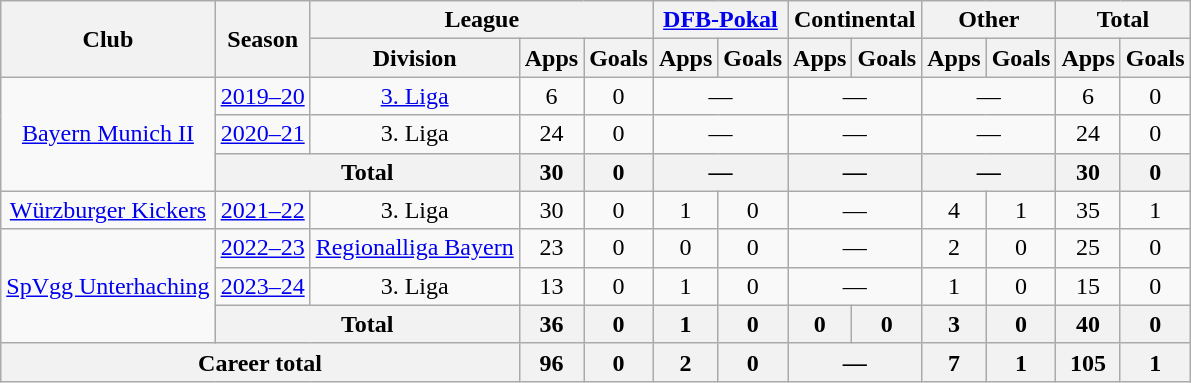<table class="wikitable" style="text-align: center">
<tr>
<th rowspan="2">Club</th>
<th rowspan="2">Season</th>
<th colspan="3">League</th>
<th colspan="2"><a href='#'>DFB-Pokal</a></th>
<th colspan="2">Continental</th>
<th colspan="2">Other</th>
<th colspan="2">Total</th>
</tr>
<tr>
<th>Division</th>
<th>Apps</th>
<th>Goals</th>
<th>Apps</th>
<th>Goals</th>
<th>Apps</th>
<th>Goals</th>
<th>Apps</th>
<th>Goals</th>
<th>Apps</th>
<th>Goals</th>
</tr>
<tr>
<td rowspan="3"><a href='#'>Bayern Munich II</a></td>
<td><a href='#'>2019–20</a></td>
<td><a href='#'>3. Liga</a></td>
<td>6</td>
<td>0</td>
<td colspan="2">—</td>
<td colspan="2">—</td>
<td colspan="2">—</td>
<td>6</td>
<td>0</td>
</tr>
<tr>
<td><a href='#'>2020–21</a></td>
<td>3. Liga</td>
<td>24</td>
<td>0</td>
<td colspan="2">—</td>
<td colspan="2">—</td>
<td colspan="2">—</td>
<td>24</td>
<td>0</td>
</tr>
<tr>
<th colspan="2">Total</th>
<th>30</th>
<th>0</th>
<th colspan="2">—</th>
<th colspan="2">—</th>
<th colspan="2">—</th>
<th>30</th>
<th>0</th>
</tr>
<tr>
<td><a href='#'>Würzburger Kickers</a></td>
<td><a href='#'>2021–22</a></td>
<td>3. Liga</td>
<td>30</td>
<td>0</td>
<td>1</td>
<td>0</td>
<td colspan="2">—</td>
<td>4</td>
<td>1</td>
<td>35</td>
<td>1</td>
</tr>
<tr>
<td rowspan="3"><a href='#'>SpVgg Unterhaching</a></td>
<td><a href='#'>2022–23</a></td>
<td><a href='#'>Regionalliga Bayern</a></td>
<td>23</td>
<td>0</td>
<td>0</td>
<td>0</td>
<td colspan="2">—</td>
<td>2</td>
<td>0</td>
<td>25</td>
<td>0</td>
</tr>
<tr>
<td><a href='#'>2023–24</a></td>
<td>3. Liga</td>
<td>13</td>
<td>0</td>
<td>1</td>
<td>0</td>
<td colspan="2">—</td>
<td>1</td>
<td>0</td>
<td>15</td>
<td>0</td>
</tr>
<tr>
<th colspan="2">Total</th>
<th>36</th>
<th>0</th>
<th>1</th>
<th>0</th>
<th>0</th>
<th>0</th>
<th>3</th>
<th>0</th>
<th>40</th>
<th>0</th>
</tr>
<tr>
<th colspan="3">Career total</th>
<th>96</th>
<th>0</th>
<th>2</th>
<th>0</th>
<th colspan="2">—</th>
<th>7</th>
<th>1</th>
<th>105</th>
<th>1</th>
</tr>
</table>
